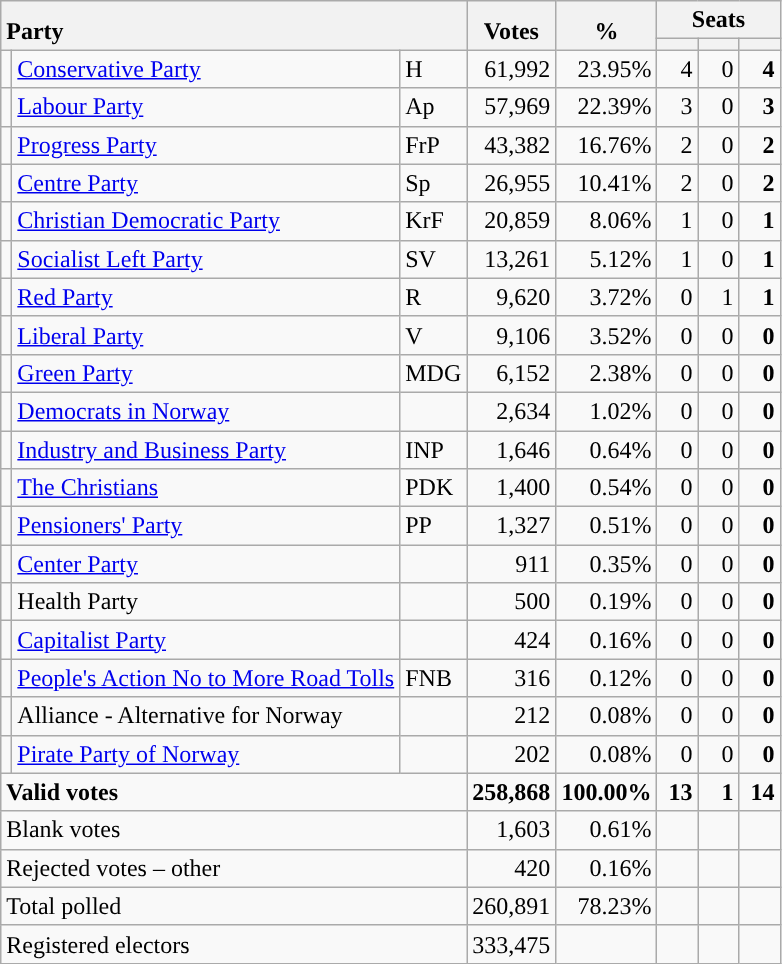<table class="wikitable" border="1" style="text-align:right;">
<tr>
<th style="text-align:left;" valign=bottom rowspan=2 colspan=3>Party</th>
<th align=center valign=bottom rowspan=2 width="50">Votes</th>
<th align=center valign=bottom rowspan=2 width="50">%</th>
<th colspan=3>Seats</th>
</tr>
<tr>
<th align=center valign=bottom width="20"><small></small></th>
<th align=center valign=bottom width="20"><small><a href='#'></a></small></th>
<th align=center valign=bottom width="20"><small></small></th>
</tr>
<tr>
<td style="color:inherit;background:"></td>
<td align=left><a href='#'>Conservative Party</a></td>
<td align=left>H</td>
<td>61,992</td>
<td>23.95%</td>
<td>4</td>
<td>0</td>
<td><strong>4</strong></td>
</tr>
<tr>
<td style="color:inherit;background:"></td>
<td align=left><a href='#'>Labour Party</a></td>
<td align=left>Ap</td>
<td>57,969</td>
<td>22.39%</td>
<td>3</td>
<td>0</td>
<td><strong>3</strong></td>
</tr>
<tr>
<td style="color:inherit;background:"></td>
<td align=left><a href='#'>Progress Party</a></td>
<td align=left>FrP</td>
<td>43,382</td>
<td>16.76%</td>
<td>2</td>
<td>0</td>
<td><strong>2</strong></td>
</tr>
<tr>
<td style="color:inherit;background:"></td>
<td align=left><a href='#'>Centre Party</a></td>
<td align=left>Sp</td>
<td>26,955</td>
<td>10.41%</td>
<td>2</td>
<td>0</td>
<td><strong>2</strong></td>
</tr>
<tr>
<td style="color:inherit;background:"></td>
<td align=left><a href='#'>Christian Democratic Party</a></td>
<td align=left>KrF</td>
<td>20,859</td>
<td>8.06%</td>
<td>1</td>
<td>0</td>
<td><strong>1</strong></td>
</tr>
<tr>
<td style="color:inherit;background:"></td>
<td align=left><a href='#'>Socialist Left Party</a></td>
<td align=left>SV</td>
<td>13,261</td>
<td>5.12%</td>
<td>1</td>
<td>0</td>
<td><strong>1</strong></td>
</tr>
<tr>
<td style="color:inherit;background:"></td>
<td align=left><a href='#'>Red Party</a></td>
<td align=left>R</td>
<td>9,620</td>
<td>3.72%</td>
<td>0</td>
<td>1</td>
<td><strong>1</strong></td>
</tr>
<tr>
<td style="color:inherit;background:"></td>
<td align=left><a href='#'>Liberal Party</a></td>
<td align=left>V</td>
<td>9,106</td>
<td>3.52%</td>
<td>0</td>
<td>0</td>
<td><strong>0</strong></td>
</tr>
<tr>
<td style="color:inherit;background:"></td>
<td align=left><a href='#'>Green Party</a></td>
<td align=left>MDG</td>
<td>6,152</td>
<td>2.38%</td>
<td>0</td>
<td>0</td>
<td><strong>0</strong></td>
</tr>
<tr>
<td style="color:inherit;background:"></td>
<td align=left><a href='#'>Democrats in Norway</a></td>
<td align=left></td>
<td>2,634</td>
<td>1.02%</td>
<td>0</td>
<td>0</td>
<td><strong>0</strong></td>
</tr>
<tr>
<td style="color:inherit;background:"></td>
<td align=left><a href='#'>Industry and Business Party</a></td>
<td align=left>INP</td>
<td>1,646</td>
<td>0.64%</td>
<td>0</td>
<td>0</td>
<td><strong>0</strong></td>
</tr>
<tr>
<td style="color:inherit;background:"></td>
<td align=left><a href='#'>The Christians</a></td>
<td align=left>PDK</td>
<td>1,400</td>
<td>0.54%</td>
<td>0</td>
<td>0</td>
<td><strong>0</strong></td>
</tr>
<tr>
<td style="color:inherit;background:"></td>
<td align=left><a href='#'>Pensioners' Party</a></td>
<td align=left>PP</td>
<td>1,327</td>
<td>0.51%</td>
<td>0</td>
<td>0</td>
<td><strong>0</strong></td>
</tr>
<tr>
<td style="color:inherit;background:"></td>
<td align=left><a href='#'>Center Party</a></td>
<td align=left></td>
<td>911</td>
<td>0.35%</td>
<td>0</td>
<td>0</td>
<td><strong>0</strong></td>
</tr>
<tr>
<td></td>
<td align=left>Health Party</td>
<td align=left></td>
<td>500</td>
<td>0.19%</td>
<td>0</td>
<td>0</td>
<td><strong>0</strong></td>
</tr>
<tr>
<td style="color:inherit;background:"></td>
<td align=left><a href='#'>Capitalist Party</a></td>
<td align=left></td>
<td>424</td>
<td>0.16%</td>
<td>0</td>
<td>0</td>
<td><strong>0</strong></td>
</tr>
<tr>
<td style="color:inherit;background:"></td>
<td align=left><a href='#'>People's Action No to More Road Tolls</a></td>
<td align=left>FNB</td>
<td>316</td>
<td>0.12%</td>
<td>0</td>
<td>0</td>
<td><strong>0</strong></td>
</tr>
<tr>
<td></td>
<td align=left>Alliance - Alternative for Norway</td>
<td align=left></td>
<td>212</td>
<td>0.08%</td>
<td>0</td>
<td>0</td>
<td><strong>0</strong></td>
</tr>
<tr>
<td style="color:inherit;background:"></td>
<td align=left><a href='#'>Pirate Party of Norway</a></td>
<td align=left></td>
<td>202</td>
<td>0.08%</td>
<td>0</td>
<td>0</td>
<td><strong>0</strong></td>
</tr>
<tr style="font-weight:bold">
<td align=left colspan=3>Valid votes</td>
<td>258,868</td>
<td>100.00%</td>
<td>13</td>
<td>1</td>
<td>14</td>
</tr>
<tr>
<td align=left colspan=3>Blank votes</td>
<td>1,603</td>
<td>0.61%</td>
<td></td>
<td></td>
<td></td>
</tr>
<tr>
<td align=left colspan=3>Rejected votes – other</td>
<td>420</td>
<td>0.16%</td>
<td></td>
<td></td>
<td></td>
</tr>
<tr>
<td align=left colspan=3>Total polled</td>
<td>260,891</td>
<td>78.23%</td>
<td></td>
<td></td>
<td></td>
</tr>
<tr>
<td align=left colspan=3>Registered electors</td>
<td>333,475</td>
<td></td>
<td></td>
<td></td>
<td></td>
</tr>
</table>
